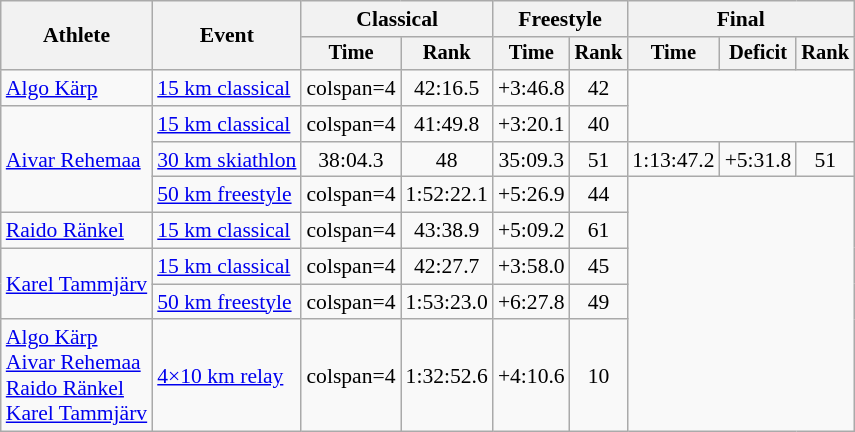<table class="wikitable" style="font-size:90%">
<tr>
<th rowspan=2>Athlete</th>
<th rowspan=2>Event</th>
<th colspan=2>Classical</th>
<th colspan=2>Freestyle</th>
<th colspan=3>Final</th>
</tr>
<tr style="font-size: 95%">
<th>Time</th>
<th>Rank</th>
<th>Time</th>
<th>Rank</th>
<th>Time</th>
<th>Deficit</th>
<th>Rank</th>
</tr>
<tr align=center>
<td align=left><a href='#'>Algo Kärp</a></td>
<td align=left><a href='#'>15 km classical</a></td>
<td>colspan=4 </td>
<td>42:16.5</td>
<td>+3:46.8</td>
<td>42</td>
</tr>
<tr align=center>
<td align=left rowspan=3><a href='#'>Aivar Rehemaa</a></td>
<td align=left><a href='#'>15 km classical</a></td>
<td>colspan=4 </td>
<td>41:49.8</td>
<td>+3:20.1</td>
<td>40</td>
</tr>
<tr align=center>
<td align=left><a href='#'>30 km skiathlon</a></td>
<td>38:04.3</td>
<td>48</td>
<td>35:09.3</td>
<td>51</td>
<td>1:13:47.2</td>
<td>+5:31.8</td>
<td>51</td>
</tr>
<tr align=center>
<td align=left><a href='#'>50 km freestyle</a></td>
<td>colspan=4 </td>
<td>1:52:22.1</td>
<td>+5:26.9</td>
<td>44</td>
</tr>
<tr align=center>
<td align=left><a href='#'>Raido Ränkel</a></td>
<td align=left><a href='#'>15 km classical</a></td>
<td>colspan=4 </td>
<td>43:38.9</td>
<td>+5:09.2</td>
<td>61</td>
</tr>
<tr align=center>
<td align=left rowspan=2><a href='#'>Karel Tammjärv</a></td>
<td align=left><a href='#'>15 km classical</a></td>
<td>colspan=4 </td>
<td>42:27.7</td>
<td>+3:58.0</td>
<td>45</td>
</tr>
<tr align=center>
<td align=left><a href='#'>50 km freestyle</a></td>
<td>colspan=4 </td>
<td>1:53:23.0</td>
<td>+6:27.8</td>
<td>49</td>
</tr>
<tr align=center>
<td align=left><a href='#'>Algo Kärp</a><br><a href='#'>Aivar Rehemaa</a><br><a href='#'>Raido Ränkel</a><br><a href='#'>Karel Tammjärv</a></td>
<td align=left><a href='#'>4×10 km relay</a></td>
<td>colspan=4 </td>
<td>1:32:52.6</td>
<td>+4:10.6</td>
<td>10</td>
</tr>
</table>
